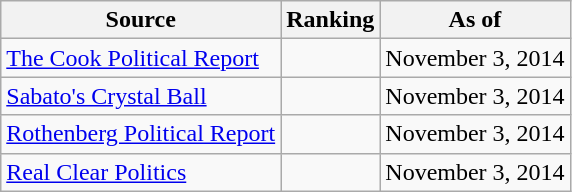<table class="wikitable" style="text-align:center">
<tr>
<th>Source</th>
<th>Ranking</th>
<th>As of</th>
</tr>
<tr>
<td align=left><a href='#'>The Cook Political Report</a></td>
<td></td>
<td>November 3, 2014</td>
</tr>
<tr>
<td align=left><a href='#'>Sabato's Crystal Ball</a></td>
<td></td>
<td>November 3, 2014</td>
</tr>
<tr>
<td align=left><a href='#'>Rothenberg Political Report</a></td>
<td></td>
<td>November 3, 2014</td>
</tr>
<tr>
<td align=left><a href='#'>Real Clear Politics</a></td>
<td></td>
<td>November 3, 2014</td>
</tr>
</table>
